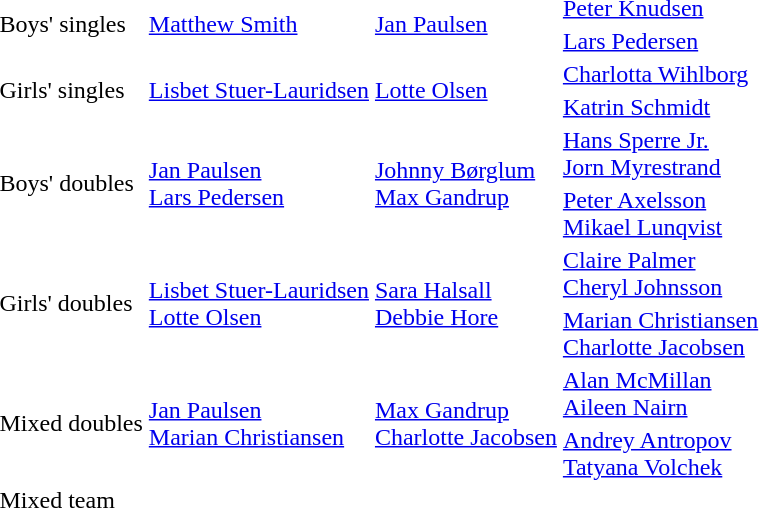<table>
<tr>
<td rowspan=2>Boys' singles</td>
<td rowspan=2> <a href='#'>Matthew Smith</a></td>
<td rowspan=2> <a href='#'>Jan Paulsen</a></td>
<td> <a href='#'>Peter Knudsen</a></td>
</tr>
<tr>
<td> <a href='#'>Lars Pedersen</a></td>
</tr>
<tr>
<td rowspan=2>Girls' singles</td>
<td rowspan=2> <a href='#'>Lisbet Stuer-Lauridsen</a></td>
<td rowspan=2> <a href='#'>Lotte Olsen</a></td>
<td> <a href='#'>Charlotta Wihlborg</a></td>
</tr>
<tr>
<td> <a href='#'>Katrin Schmidt</a></td>
</tr>
<tr>
<td rowspan=2>Boys' doubles</td>
<td rowspan=2> <a href='#'>Jan Paulsen</a> <br>  <a href='#'>Lars Pedersen</a></td>
<td rowspan=2> <a href='#'>Johnny Børglum</a> <br>  <a href='#'>Max Gandrup</a></td>
<td> <a href='#'>Hans Sperre Jr.</a> <br>  <a href='#'>Jorn Myrestrand</a></td>
</tr>
<tr>
<td> <a href='#'>Peter Axelsson</a> <br>  <a href='#'>Mikael Lunqvist</a></td>
</tr>
<tr>
<td rowspan=2>Girls' doubles</td>
<td rowspan=2> <a href='#'>Lisbet Stuer-Lauridsen</a> <br>  <a href='#'>Lotte Olsen</a></td>
<td rowspan=2> <a href='#'>Sara Halsall</a> <br>  <a href='#'>Debbie Hore</a></td>
<td> <a href='#'>Claire Palmer</a> <br>  <a href='#'>Cheryl Johnsson</a></td>
</tr>
<tr>
<td> <a href='#'>Marian Christiansen</a> <br>  <a href='#'>Charlotte Jacobsen</a></td>
</tr>
<tr>
<td rowspan=2>Mixed doubles</td>
<td rowspan=2> <a href='#'>Jan Paulsen</a> <br>  <a href='#'>Marian Christiansen</a></td>
<td rowspan=2> <a href='#'>Max Gandrup</a> <br>  <a href='#'>Charlotte Jacobsen</a></td>
<td> <a href='#'>Alan McMillan</a> <br>  <a href='#'>Aileen Nairn</a></td>
</tr>
<tr>
<td> <a href='#'>Andrey Antropov</a><br>  <a href='#'>Tatyana Volchek</a></td>
</tr>
<tr>
<td>Mixed team</td>
<td></td>
<td></td>
<td></td>
</tr>
</table>
